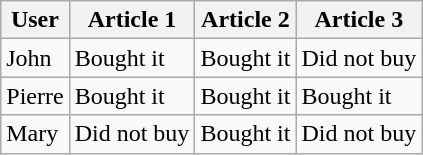<table class="wikitable">
<tr>
<th>User</th>
<th>Article 1</th>
<th>Article 2</th>
<th>Article 3</th>
</tr>
<tr>
<td>John</td>
<td>Bought it</td>
<td>Bought it</td>
<td>Did not buy</td>
</tr>
<tr>
<td>Pierre</td>
<td>Bought it</td>
<td>Bought it</td>
<td>Bought it</td>
</tr>
<tr>
<td>Mary</td>
<td>Did not buy</td>
<td>Bought it</td>
<td>Did not buy</td>
</tr>
</table>
